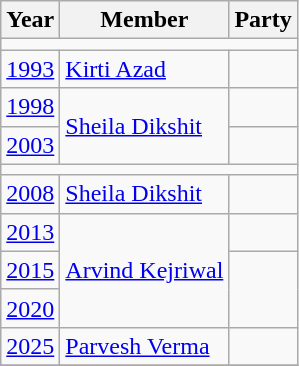<table class="wikitable">
<tr>
<th>Year</th>
<th>Member</th>
<th colspan="2">Party</th>
</tr>
<tr>
<td colspan="4"></td>
</tr>
<tr>
<td><a href='#'>1993</a></td>
<td><a href='#'>Kirti Azad</a></td>
<td></td>
</tr>
<tr>
<td><a href='#'>1998</a></td>
<td rowspan="2"><a href='#'>Sheila Dikshit</a></td>
<td></td>
</tr>
<tr>
<td><a href='#'>2003</a></td>
</tr>
<tr>
<td colspan="4"></td>
</tr>
<tr>
<td><a href='#'>2008</a></td>
<td><a href='#'>Sheila Dikshit</a></td>
<td></td>
</tr>
<tr>
<td><a href='#'>2013</a></td>
<td rowspan="3"><a href='#'>Arvind Kejriwal</a></td>
<td></td>
</tr>
<tr>
<td><a href='#'>2015</a></td>
</tr>
<tr>
<td><a href='#'>2020</a></td>
</tr>
<tr>
<td><a href='#'>2025</a></td>
<td><a href='#'>Parvesh Verma</a></td>
<td></td>
</tr>
<tr>
</tr>
</table>
